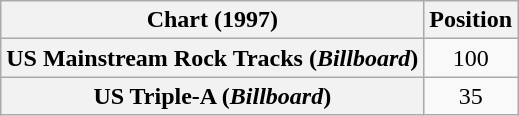<table class="wikitable plainrowheaders" style="text-align:center">
<tr>
<th>Chart (1997)</th>
<th>Position</th>
</tr>
<tr>
<th scope="row">US Mainstream Rock Tracks (<em>Billboard</em>)</th>
<td>100</td>
</tr>
<tr>
<th scope="row">US Triple-A (<em>Billboard</em>)</th>
<td>35</td>
</tr>
</table>
